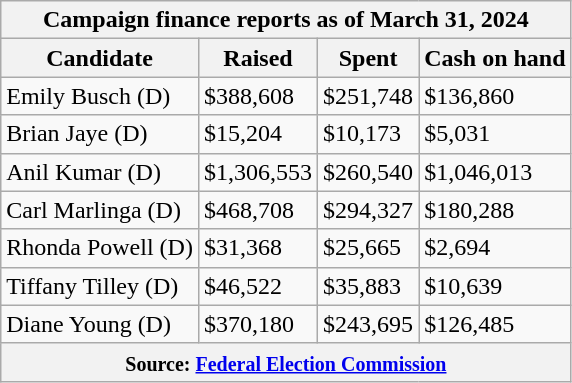<table class="wikitable sortable">
<tr>
<th colspan=4>Campaign finance reports as of March 31, 2024</th>
</tr>
<tr style="text-align:center;">
<th>Candidate</th>
<th>Raised</th>
<th>Spent</th>
<th>Cash on hand</th>
</tr>
<tr>
<td>Emily Busch (D)</td>
<td>$388,608</td>
<td>$251,748</td>
<td>$136,860</td>
</tr>
<tr>
<td>Brian Jaye (D)</td>
<td>$15,204</td>
<td>$10,173</td>
<td>$5,031</td>
</tr>
<tr>
<td>Anil Kumar (D)</td>
<td>$1,306,553</td>
<td>$260,540</td>
<td>$1,046,013</td>
</tr>
<tr>
<td>Carl Marlinga (D)</td>
<td>$468,708</td>
<td>$294,327</td>
<td>$180,288</td>
</tr>
<tr>
<td>Rhonda Powell (D)</td>
<td>$31,368</td>
<td>$25,665</td>
<td>$2,694</td>
</tr>
<tr>
<td>Tiffany Tilley (D)</td>
<td>$46,522</td>
<td>$35,883</td>
<td>$10,639</td>
</tr>
<tr>
<td>Diane Young (D)</td>
<td>$370,180</td>
<td>$243,695</td>
<td>$126,485</td>
</tr>
<tr>
<th colspan="4"><small>Source: <a href='#'>Federal Election Commission</a></small></th>
</tr>
</table>
